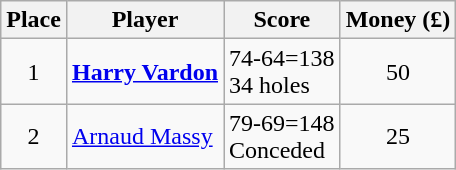<table class="wikitable">
<tr>
<th>Place</th>
<th>Player</th>
<th>Score</th>
<th>Money (£)</th>
</tr>
<tr>
<td align=center>1</td>
<td> <strong><a href='#'>Harry Vardon</a></strong></td>
<td>74-64=138<br>34 holes</td>
<td align=center>50</td>
</tr>
<tr>
<td align=center>2</td>
<td> <a href='#'>Arnaud Massy</a></td>
<td>79-69=148<br>Conceded</td>
<td align=center>25</td>
</tr>
</table>
